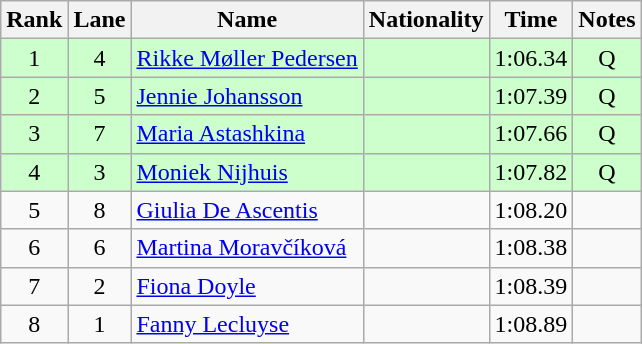<table class="wikitable sortable" style="text-align:center">
<tr>
<th>Rank</th>
<th>Lane</th>
<th>Name</th>
<th>Nationality</th>
<th>Time</th>
<th>Notes</th>
</tr>
<tr bgcolor=ccffcc>
<td>1</td>
<td>4</td>
<td align=left><a href='#'>Rikke Møller Pedersen</a></td>
<td align=left></td>
<td>1:06.34</td>
<td>Q</td>
</tr>
<tr bgcolor=ccffcc>
<td>2</td>
<td>5</td>
<td align=left><a href='#'>Jennie Johansson</a></td>
<td align=left></td>
<td>1:07.39</td>
<td>Q</td>
</tr>
<tr bgcolor=ccffcc>
<td>3</td>
<td>7</td>
<td align=left><a href='#'>Maria Astashkina</a></td>
<td align=left></td>
<td>1:07.66</td>
<td>Q</td>
</tr>
<tr bgcolor=ccffcc>
<td>4</td>
<td>3</td>
<td align=left><a href='#'>Moniek Nijhuis</a></td>
<td align=left></td>
<td>1:07.82</td>
<td>Q</td>
</tr>
<tr>
<td>5</td>
<td>8</td>
<td align=left><a href='#'>Giulia De Ascentis</a></td>
<td align=left></td>
<td>1:08.20</td>
<td></td>
</tr>
<tr>
<td>6</td>
<td>6</td>
<td align=left><a href='#'>Martina Moravčíková</a></td>
<td align=left></td>
<td>1:08.38</td>
<td></td>
</tr>
<tr>
<td>7</td>
<td>2</td>
<td align=left><a href='#'>Fiona Doyle</a></td>
<td align=left></td>
<td>1:08.39</td>
<td></td>
</tr>
<tr>
<td>8</td>
<td>1</td>
<td align=left><a href='#'>Fanny Lecluyse</a></td>
<td align=left></td>
<td>1:08.89</td>
<td></td>
</tr>
</table>
